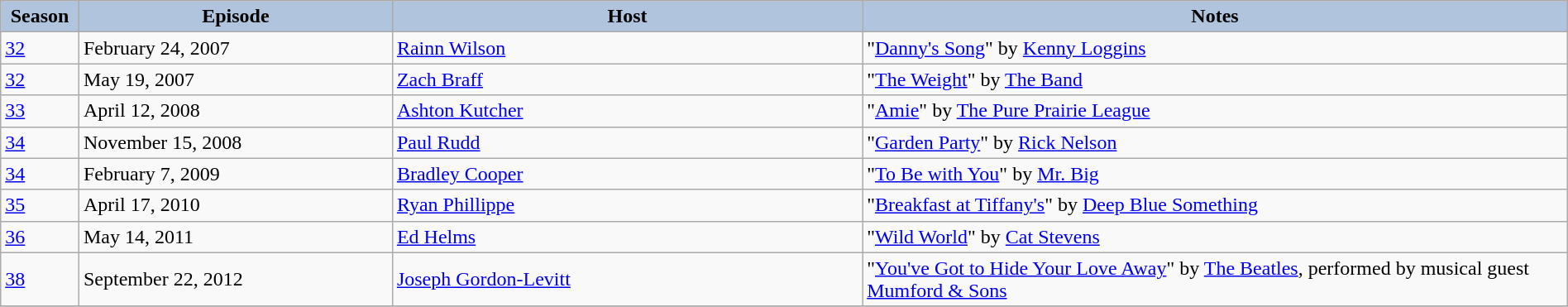<table class="wikitable" style="width:100%;">
<tr>
<th style="background:#B0C4DE;" width="5%">Season</th>
<th style="background:#B0C4DE;" width="20%">Episode</th>
<th style="background:#B0C4DE;" width="30%">Host</th>
<th style="background:#B0C4DE;" width="45%">Notes</th>
</tr>
<tr>
<td><a href='#'>32</a></td>
<td>February 24, 2007</td>
<td><a href='#'>Rainn Wilson</a></td>
<td>"<a href='#'>Danny's Song</a>" by <a href='#'>Kenny Loggins</a></td>
</tr>
<tr>
<td><a href='#'>32</a></td>
<td>May 19, 2007</td>
<td><a href='#'>Zach Braff</a></td>
<td>"<a href='#'>The Weight</a>" by <a href='#'>The Band</a></td>
</tr>
<tr>
<td><a href='#'>33</a></td>
<td>April 12, 2008</td>
<td><a href='#'>Ashton Kutcher</a></td>
<td>"<a href='#'>Amie</a>" by <a href='#'>The Pure Prairie League</a></td>
</tr>
<tr>
<td><a href='#'>34</a></td>
<td>November 15, 2008</td>
<td><a href='#'>Paul Rudd</a></td>
<td>"<a href='#'>Garden Party</a>" by <a href='#'>Rick Nelson</a></td>
</tr>
<tr>
<td><a href='#'>34</a></td>
<td>February 7, 2009</td>
<td><a href='#'>Bradley Cooper</a></td>
<td>"<a href='#'>To Be with You</a>" by <a href='#'>Mr. Big</a></td>
</tr>
<tr>
<td><a href='#'>35</a></td>
<td>April 17, 2010</td>
<td><a href='#'>Ryan Phillippe</a></td>
<td>"<a href='#'>Breakfast at Tiffany's</a>" by <a href='#'>Deep Blue Something</a></td>
</tr>
<tr>
<td><a href='#'>36</a></td>
<td>May 14, 2011</td>
<td><a href='#'>Ed Helms</a></td>
<td>"<a href='#'>Wild World</a>" by <a href='#'>Cat Stevens</a></td>
</tr>
<tr>
<td><a href='#'>38</a></td>
<td>September 22, 2012</td>
<td><a href='#'>Joseph Gordon-Levitt</a></td>
<td>"<a href='#'>You've Got to Hide Your Love Away</a>" by <a href='#'>The Beatles</a>, performed by musical guest <a href='#'>Mumford & Sons</a></td>
</tr>
<tr>
</tr>
</table>
